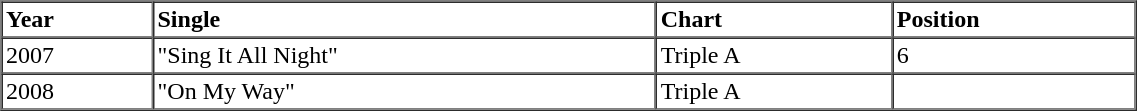<table border=1 cellspacing=0 cellpadding=2 width="60%">
<tr>
<th align="left">Year</th>
<th align="left">Single</th>
<th align="left">Chart</th>
<th align="left">Position</th>
</tr>
<tr>
<td>2007</td>
<td>"Sing It All Night"</td>
<td>Triple A</td>
<td>6</td>
</tr>
<tr>
<td>2008</td>
<td>"On My Way"</td>
<td>Triple A</td>
<td></td>
</tr>
<tr>
</tr>
</table>
